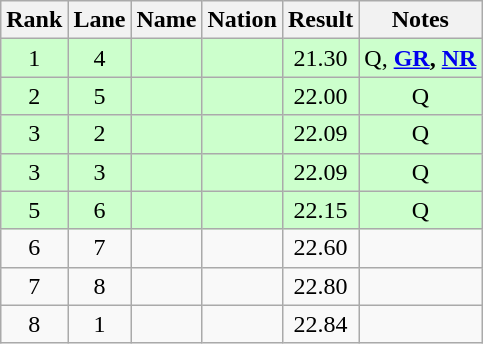<table class="wikitable" style="text-align:center">
<tr>
<th>Rank</th>
<th>Lane</th>
<th>Name</th>
<th>Nation</th>
<th>Result</th>
<th>Notes</th>
</tr>
<tr bgcolor="ccffcc">
<td>1</td>
<td>4</td>
<td align="left"></td>
<td align=left></td>
<td>21.30</td>
<td>Q, <strong><a href='#'>GR</a>, <a href='#'>NR</a></strong></td>
</tr>
<tr bgcolor="ccffcc">
<td>2</td>
<td>5</td>
<td align="left"></td>
<td align=left></td>
<td>22.00</td>
<td>Q</td>
</tr>
<tr bgcolor="ccffcc">
<td>3</td>
<td>2</td>
<td align="left"></td>
<td align=left></td>
<td>22.09</td>
<td>Q</td>
</tr>
<tr bgcolor="ccffcc">
<td>3</td>
<td>3</td>
<td align="left"></td>
<td align=left></td>
<td>22.09</td>
<td>Q</td>
</tr>
<tr bgcolor="ccffcc">
<td>5</td>
<td>6</td>
<td align="left"></td>
<td align=left></td>
<td>22.15</td>
<td>Q</td>
</tr>
<tr>
<td>6</td>
<td>7</td>
<td align="left"></td>
<td align=left></td>
<td>22.60</td>
<td></td>
</tr>
<tr>
<td>7</td>
<td>8</td>
<td align="left"></td>
<td align=left></td>
<td>22.80</td>
<td></td>
</tr>
<tr>
<td>8</td>
<td>1</td>
<td align="left"></td>
<td align=left></td>
<td>22.84</td>
<td></td>
</tr>
</table>
